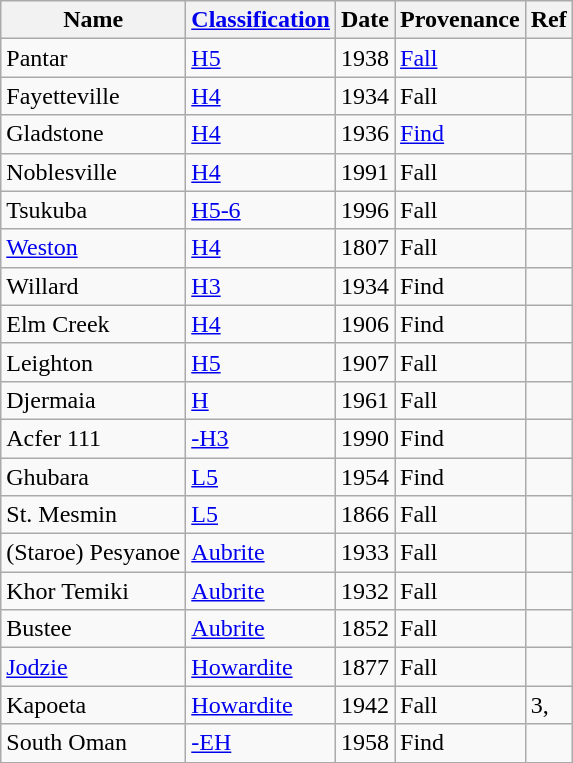<table class="wikitable">
<tr>
<th>Name</th>
<th><a href='#'>Classification</a></th>
<th>Date</th>
<th>Provenance</th>
<th>Ref</th>
</tr>
<tr>
<td>Pantar</td>
<td><a href='#'>H5</a></td>
<td>1938</td>
<td><a href='#'>Fall</a></td>
<td></td>
</tr>
<tr>
<td>Fayetteville</td>
<td><a href='#'>H4</a></td>
<td>1934</td>
<td>Fall</td>
<td></td>
</tr>
<tr>
<td>Gladstone</td>
<td><a href='#'>H4</a></td>
<td>1936</td>
<td><a href='#'>Find</a></td>
<td></td>
</tr>
<tr>
<td>Noblesville</td>
<td><a href='#'>H4</a></td>
<td>1991</td>
<td>Fall</td>
<td></td>
</tr>
<tr>
<td>Tsukuba</td>
<td><a href='#'>H5-6</a></td>
<td>1996</td>
<td>Fall</td>
<td></td>
</tr>
<tr>
<td><a href='#'>Weston</a></td>
<td><a href='#'>H4</a></td>
<td>1807</td>
<td>Fall</td>
<td></td>
</tr>
<tr>
<td>Willard</td>
<td><a href='#'>H3</a></td>
<td>1934</td>
<td>Find</td>
<td></td>
</tr>
<tr>
<td>Elm Creek</td>
<td><a href='#'>H4</a></td>
<td>1906</td>
<td>Find</td>
<td></td>
</tr>
<tr>
<td>Leighton</td>
<td><a href='#'>H5</a></td>
<td>1907</td>
<td>Fall</td>
<td></td>
</tr>
<tr>
<td>Djermaia</td>
<td><a href='#'>H</a></td>
<td>1961</td>
<td>Fall</td>
<td></td>
</tr>
<tr>
<td>Acfer 111</td>
<td><a href='#'>-H3</a></td>
<td>1990</td>
<td>Find</td>
<td></td>
</tr>
<tr>
<td>Ghubara</td>
<td><a href='#'>L5</a></td>
<td>1954</td>
<td>Find</td>
<td></td>
</tr>
<tr>
<td>St. Mesmin</td>
<td><a href='#'>L5</a></td>
<td>1866</td>
<td>Fall</td>
<td></td>
</tr>
<tr>
<td>(Staroe) Pesyanoe</td>
<td><a href='#'>Aubrite</a></td>
<td>1933</td>
<td>Fall</td>
<td></td>
</tr>
<tr>
<td>Khor Temiki</td>
<td><a href='#'>Aubrite</a></td>
<td>1932</td>
<td>Fall</td>
<td></td>
</tr>
<tr>
<td>Bustee</td>
<td><a href='#'>Aubrite</a></td>
<td>1852</td>
<td>Fall</td>
<td></td>
</tr>
<tr>
<td><a href='#'>Jodzie</a></td>
<td><a href='#'>Howardite</a></td>
<td>1877</td>
<td>Fall</td>
<td></td>
</tr>
<tr>
<td>Kapoeta</td>
<td><a href='#'>Howardite</a></td>
<td>1942</td>
<td>Fall</td>
<td> 3,</td>
</tr>
<tr>
<td>South Oman</td>
<td><a href='#'>-EH</a></td>
<td>1958</td>
<td>Find</td>
<td></td>
</tr>
</table>
